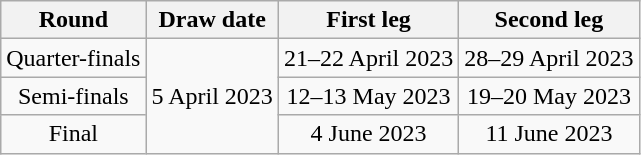<table class="wikitable" style="text-align:center">
<tr>
<th>Round</th>
<th>Draw date</th>
<th>First leg</th>
<th>Second leg</th>
</tr>
<tr>
<td>Quarter-finals</td>
<td rowspan=3>5 April 2023</td>
<td>21–22 April 2023</td>
<td>28–29 April 2023</td>
</tr>
<tr>
<td>Semi-finals</td>
<td>12–13 May 2023</td>
<td>19–20 May 2023</td>
</tr>
<tr>
<td>Final</td>
<td>4 June 2023</td>
<td>11 June 2023</td>
</tr>
</table>
